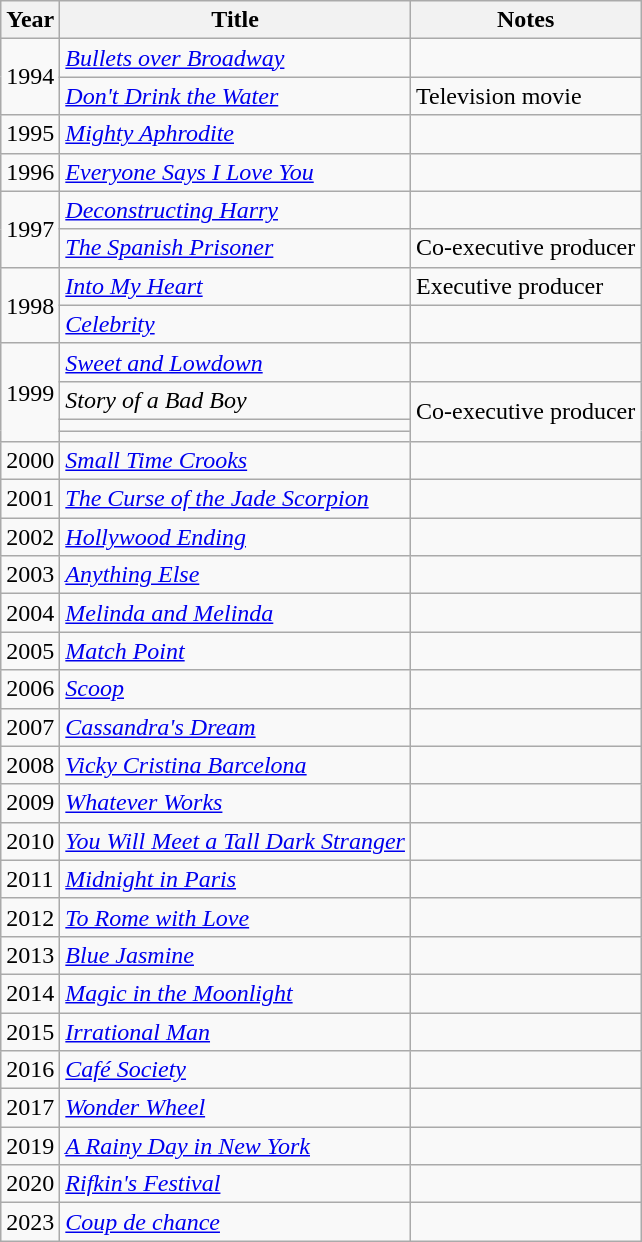<table class="wikitable sortable">
<tr>
<th>Year</th>
<th>Title</th>
<th class="unsortable">Notes</th>
</tr>
<tr>
<td rowspan=2>1994</td>
<td><em><a href='#'>Bullets over Broadway</a></em></td>
<td></td>
</tr>
<tr>
<td><em><a href='#'>Don't Drink the Water</a></em></td>
<td>Television movie</td>
</tr>
<tr>
<td>1995</td>
<td><em><a href='#'>Mighty Aphrodite</a></em></td>
<td></td>
</tr>
<tr>
<td>1996</td>
<td><em><a href='#'>Everyone Says I Love You</a></em></td>
<td></td>
</tr>
<tr>
<td rowspan=2>1997</td>
<td><em><a href='#'>Deconstructing Harry</a></em></td>
<td></td>
</tr>
<tr>
<td><em><a href='#'>The Spanish Prisoner</a></em></td>
<td>Co-executive producer</td>
</tr>
<tr>
<td rowspan=2>1998</td>
<td><em><a href='#'>Into My Heart</a></em></td>
<td>Executive producer</td>
</tr>
<tr>
<td><em><a href='#'>Celebrity</a></em></td>
<td></td>
</tr>
<tr>
<td rowspan=4>1999</td>
<td><em><a href='#'>Sweet and Lowdown</a></em></td>
<td></td>
</tr>
<tr>
<td><em>Story of a Bad Boy</em></td>
<td rowspan=3>Co-executive producer</td>
</tr>
<tr>
<td></td>
</tr>
<tr>
<td></td>
</tr>
<tr>
<td>2000</td>
<td><em><a href='#'>Small Time Crooks</a></em></td>
<td></td>
</tr>
<tr>
<td>2001</td>
<td><em><a href='#'>The Curse of the Jade Scorpion</a></em></td>
<td></td>
</tr>
<tr>
<td>2002</td>
<td><em><a href='#'>Hollywood Ending</a></em></td>
<td></td>
</tr>
<tr>
<td>2003</td>
<td><em><a href='#'>Anything Else</a></em></td>
<td></td>
</tr>
<tr>
<td>2004</td>
<td><em><a href='#'>Melinda and Melinda</a></em></td>
<td></td>
</tr>
<tr>
<td>2005</td>
<td><em><a href='#'>Match Point</a></em></td>
<td></td>
</tr>
<tr>
<td>2006</td>
<td><em><a href='#'>Scoop</a></em></td>
<td></td>
</tr>
<tr>
<td>2007</td>
<td><em><a href='#'>Cassandra's Dream</a></em></td>
<td></td>
</tr>
<tr>
<td>2008</td>
<td><em><a href='#'>Vicky Cristina Barcelona</a></em></td>
<td></td>
</tr>
<tr>
<td>2009</td>
<td><em><a href='#'>Whatever Works</a></em></td>
<td></td>
</tr>
<tr>
<td>2010</td>
<td><em><a href='#'>You Will Meet a Tall Dark Stranger</a></em></td>
<td></td>
</tr>
<tr>
<td>2011</td>
<td><em><a href='#'>Midnight in Paris</a></em></td>
<td></td>
</tr>
<tr>
<td>2012</td>
<td><em><a href='#'>To Rome with Love</a></em></td>
<td></td>
</tr>
<tr>
<td>2013</td>
<td><em><a href='#'>Blue Jasmine</a></em></td>
<td></td>
</tr>
<tr>
<td>2014</td>
<td><em><a href='#'>Magic in the Moonlight</a></em></td>
<td></td>
</tr>
<tr>
<td>2015</td>
<td><em><a href='#'>Irrational Man</a></em></td>
<td></td>
</tr>
<tr>
<td>2016</td>
<td><em><a href='#'>Café Society</a></em></td>
<td></td>
</tr>
<tr>
<td>2017</td>
<td><em><a href='#'>Wonder Wheel</a></em></td>
<td></td>
</tr>
<tr>
<td>2019</td>
<td><em><a href='#'>A Rainy Day in New York</a></em></td>
<td></td>
</tr>
<tr>
<td>2020</td>
<td><em><a href='#'>Rifkin's Festival</a></em></td>
<td></td>
</tr>
<tr>
<td>2023</td>
<td><em><a href='#'>Coup de chance</a></em></td>
<td></td>
</tr>
</table>
